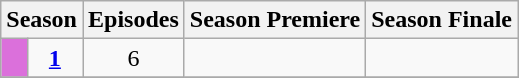<table class="wikitable">
<tr>
<th colspan="2">Season</th>
<th>Episodes</th>
<th>Season Premiere</th>
<th>Season Finale</th>
</tr>
<tr>
<td style="background:#DB70DB; height:5px;"></td>
<td style="text-align:center;"><strong><a href='#'>1</a></strong></td>
<td style="text-align:center;">6</td>
<td style="text-align:center;"></td>
<td style="text-align:center;"></td>
</tr>
<tr>
</tr>
</table>
